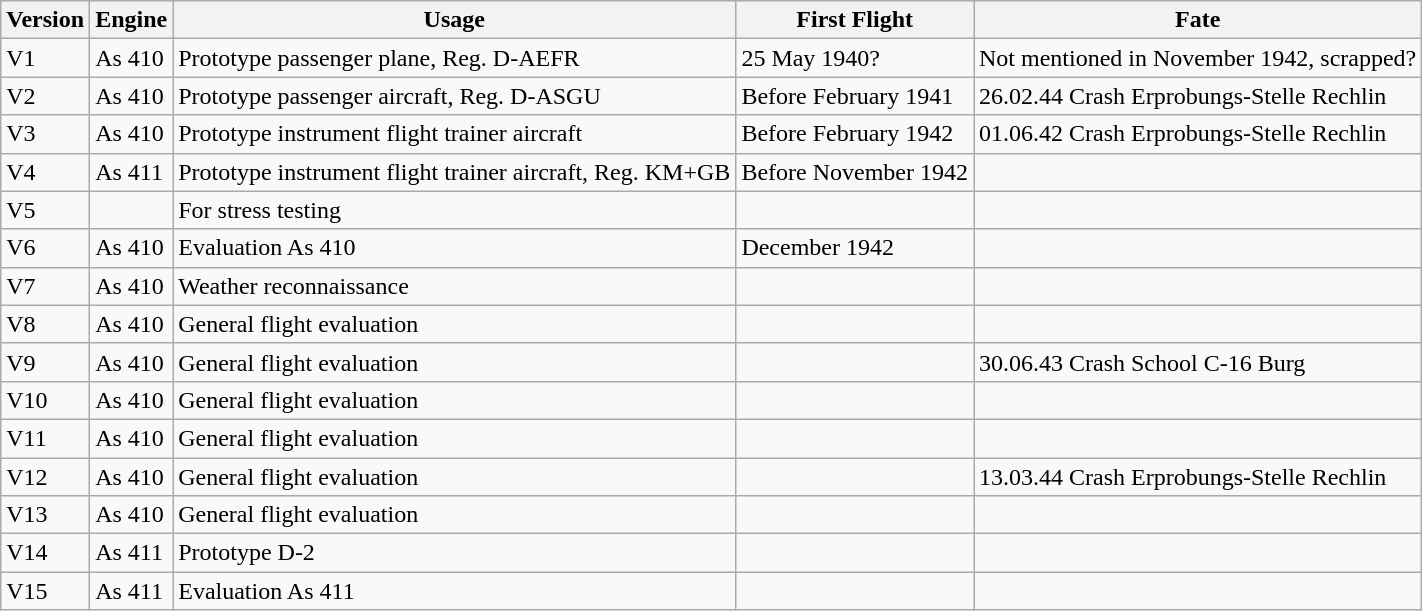<table class="wikitable">
<tr>
<th>Version</th>
<th>Engine</th>
<th>Usage</th>
<th>First Flight</th>
<th>Fate</th>
</tr>
<tr>
<td>V1</td>
<td>As 410</td>
<td>Prototype passenger plane, Reg. D-AEFR</td>
<td>25 May 1940?</td>
<td>Not mentioned in November 1942, scrapped?</td>
</tr>
<tr>
<td>V2</td>
<td>As 410</td>
<td>Prototype passenger aircraft, Reg. D-ASGU</td>
<td>Before February 1941</td>
<td>26.02.44 Crash Erprobungs-Stelle Rechlin</td>
</tr>
<tr>
<td>V3</td>
<td>As 410</td>
<td>Prototype instrument flight trainer aircraft</td>
<td>Before February 1942</td>
<td>01.06.42 Crash Erprobungs-Stelle Rechlin</td>
</tr>
<tr>
<td>V4</td>
<td>As 411</td>
<td>Prototype instrument flight trainer aircraft, Reg. KM+GB</td>
<td>Before November 1942</td>
<td> </td>
</tr>
<tr>
<td>V5</td>
<td> </td>
<td>For stress testing</td>
<td> </td>
<td> </td>
</tr>
<tr>
<td>V6</td>
<td>As 410</td>
<td>Evaluation As 410</td>
<td>December 1942</td>
<td> </td>
</tr>
<tr>
<td>V7</td>
<td>As 410</td>
<td>Weather reconnaissance</td>
<td> </td>
<td> </td>
</tr>
<tr>
<td>V8</td>
<td>As 410</td>
<td>General flight evaluation</td>
<td> </td>
<td> </td>
</tr>
<tr>
<td>V9</td>
<td>As 410</td>
<td>General flight evaluation</td>
<td> </td>
<td>30.06.43 Crash School C-16 Burg</td>
</tr>
<tr>
<td>V10</td>
<td>As 410</td>
<td>General flight evaluation</td>
<td> </td>
<td> </td>
</tr>
<tr>
<td>V11</td>
<td>As 410</td>
<td>General flight evaluation</td>
<td> </td>
<td> </td>
</tr>
<tr>
<td>V12</td>
<td>As 410</td>
<td>General flight evaluation</td>
<td> </td>
<td>13.03.44 Crash Erprobungs-Stelle Rechlin</td>
</tr>
<tr>
<td>V13</td>
<td>As 410</td>
<td>General flight evaluation</td>
<td> </td>
<td> </td>
</tr>
<tr>
<td>V14</td>
<td>As 411</td>
<td>Prototype D-2</td>
<td> </td>
<td> </td>
</tr>
<tr>
<td>V15</td>
<td>As 411</td>
<td>Evaluation As 411</td>
<td> </td>
<td> </td>
</tr>
</table>
